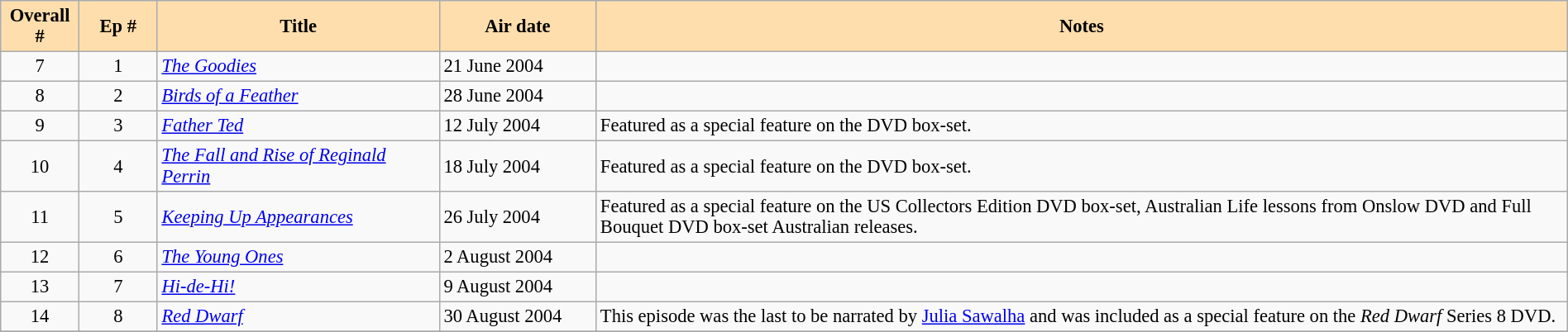<table class="wikitable" border=1 width="100%" style="font-size: 94%">
<tr>
<th style="background:#ffdead" width=5%>Overall #</th>
<th style="background:#ffdead" width=5%>Ep #</th>
<th style="background:#ffdead" width=18%>Title</th>
<th style="background:#ffdead" width=10%>Air date</th>
<th style="background:#ffdead">Notes</th>
</tr>
<tr>
<td align="center">7</td>
<td align="center">1</td>
<td><em><a href='#'>The Goodies</a></em></td>
<td>21 June 2004</td>
<td></td>
</tr>
<tr>
<td align="center">8</td>
<td align="center">2</td>
<td><em><a href='#'>Birds of a Feather</a></em></td>
<td>28 June 2004</td>
<td></td>
</tr>
<tr>
<td align="center">9</td>
<td align="center">3</td>
<td><em><a href='#'>Father Ted</a></em></td>
<td>12 July 2004</td>
<td>Featured as a special feature on the DVD box-set.</td>
</tr>
<tr>
<td align="center">10</td>
<td align="center">4</td>
<td><em><a href='#'>The Fall and Rise of Reginald Perrin</a></em></td>
<td>18 July 2004</td>
<td>Featured as a special feature on the DVD box-set.</td>
</tr>
<tr>
<td align="center">11</td>
<td align="center">5</td>
<td><em><a href='#'>Keeping Up Appearances</a></em></td>
<td>26 July 2004</td>
<td>Featured as a special feature on the US Collectors Edition DVD box-set, Australian Life lessons from Onslow DVD and Full Bouquet DVD box-set Australian releases.</td>
</tr>
<tr>
<td align="center">12</td>
<td align="center">6</td>
<td><em><a href='#'>The Young Ones</a></em></td>
<td>2 August 2004</td>
<td></td>
</tr>
<tr>
<td align="center">13</td>
<td align="center">7</td>
<td><em><a href='#'>Hi-de-Hi!</a></em></td>
<td>9 August 2004</td>
<td></td>
</tr>
<tr>
<td align="center">14</td>
<td align="center">8</td>
<td><em><a href='#'>Red Dwarf</a></em></td>
<td>30 August 2004</td>
<td>This episode was the last to be narrated by <a href='#'>Julia Sawalha</a> and was included as a special feature on the <em>Red Dwarf</em> Series 8 DVD.</td>
</tr>
<tr>
</tr>
</table>
